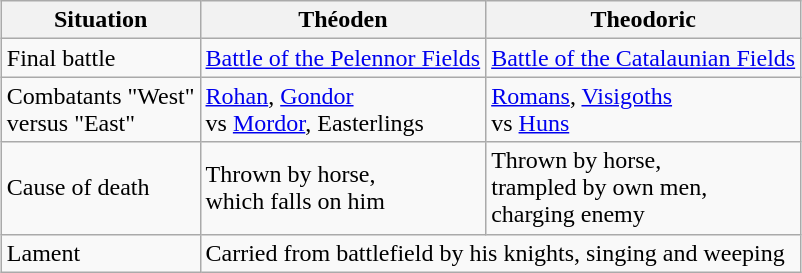<table class="wikitable" style="margin-left: auto; margin-right: auto; border: none;">
<tr>
<th>Situation</th>
<th>Théoden</th>
<th>Theodoric</th>
</tr>
<tr>
<td>Final battle</td>
<td><a href='#'>Battle of the Pelennor Fields</a></td>
<td><a href='#'>Battle of the Catalaunian Fields</a></td>
</tr>
<tr>
<td>Combatants "West"<br>versus "East"</td>
<td><a href='#'>Rohan</a>, <a href='#'>Gondor</a><br>vs <a href='#'>Mordor</a>, Easterlings</td>
<td><a href='#'>Romans</a>, <a href='#'>Visigoths</a><br>vs <a href='#'>Huns</a></td>
</tr>
<tr>
<td>Cause of death</td>
<td>Thrown by horse,<br>which falls on him</td>
<td>Thrown by horse,<br>trampled by own men,<br>charging enemy</td>
</tr>
<tr>
<td>Lament</td>
<td colspan="2">Carried from battlefield by his knights, singing and weeping</td>
</tr>
</table>
